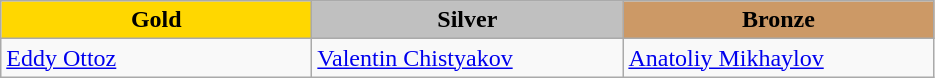<table class="wikitable" style="text-align:left">
<tr align="center">
<td width=200 bgcolor=gold><strong>Gold</strong></td>
<td width=200 bgcolor=silver><strong>Silver</strong></td>
<td width=200 bgcolor=CC9966><strong>Bronze</strong></td>
</tr>
<tr>
<td><a href='#'>Eddy Ottoz</a><br><em></em></td>
<td><a href='#'>Valentin Chistyakov</a><br><em></em></td>
<td><a href='#'>Anatoliy Mikhaylov</a><br><em></em></td>
</tr>
</table>
